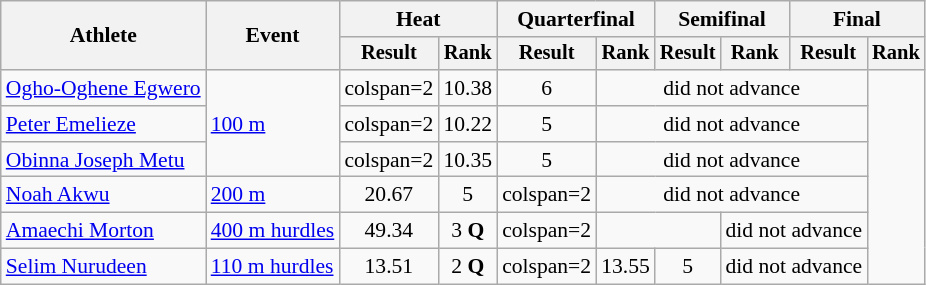<table class="wikitable" style="font-size:90%">
<tr>
<th rowspan="2">Athlete</th>
<th rowspan="2">Event</th>
<th colspan="2">Heat</th>
<th colspan="2">Quarterfinal</th>
<th colspan="2">Semifinal</th>
<th colspan="2">Final</th>
</tr>
<tr style="font-size:95%">
<th>Result</th>
<th>Rank</th>
<th>Result</th>
<th>Rank</th>
<th>Result</th>
<th>Rank</th>
<th>Result</th>
<th>Rank</th>
</tr>
<tr align=center>
<td align=left><a href='#'>Ogho-Oghene Egwero</a></td>
<td align=left rowspan=3><a href='#'>100 m</a></td>
<td>colspan=2 </td>
<td>10.38</td>
<td>6</td>
<td colspan=4>did not advance</td>
</tr>
<tr align=center>
<td align=left><a href='#'>Peter Emelieze</a></td>
<td>colspan=2 </td>
<td>10.22</td>
<td>5</td>
<td colspan=4>did not advance</td>
</tr>
<tr align=center>
<td align=left><a href='#'>Obinna Joseph Metu</a></td>
<td>colspan=2 </td>
<td>10.35</td>
<td>5</td>
<td colspan=4>did not advance</td>
</tr>
<tr align=center>
<td align=left><a href='#'>Noah Akwu</a></td>
<td align=left><a href='#'>200 m</a></td>
<td>20.67</td>
<td>5</td>
<td>colspan=2 </td>
<td colspan="4">did not advance</td>
</tr>
<tr align=center>
<td align=left><a href='#'>Amaechi Morton</a></td>
<td align=left><a href='#'>400 m hurdles</a></td>
<td>49.34</td>
<td>3 <strong>Q</strong></td>
<td>colspan=2 </td>
<td colspan=2></td>
<td colspan=2>did not advance</td>
</tr>
<tr align=center>
<td align=left><a href='#'>Selim Nurudeen</a></td>
<td align=left><a href='#'>110 m hurdles</a></td>
<td>13.51</td>
<td>2 <strong>Q</strong></td>
<td>colspan=2 </td>
<td>13.55</td>
<td>5</td>
<td colspan=2>did not advance</td>
</tr>
</table>
